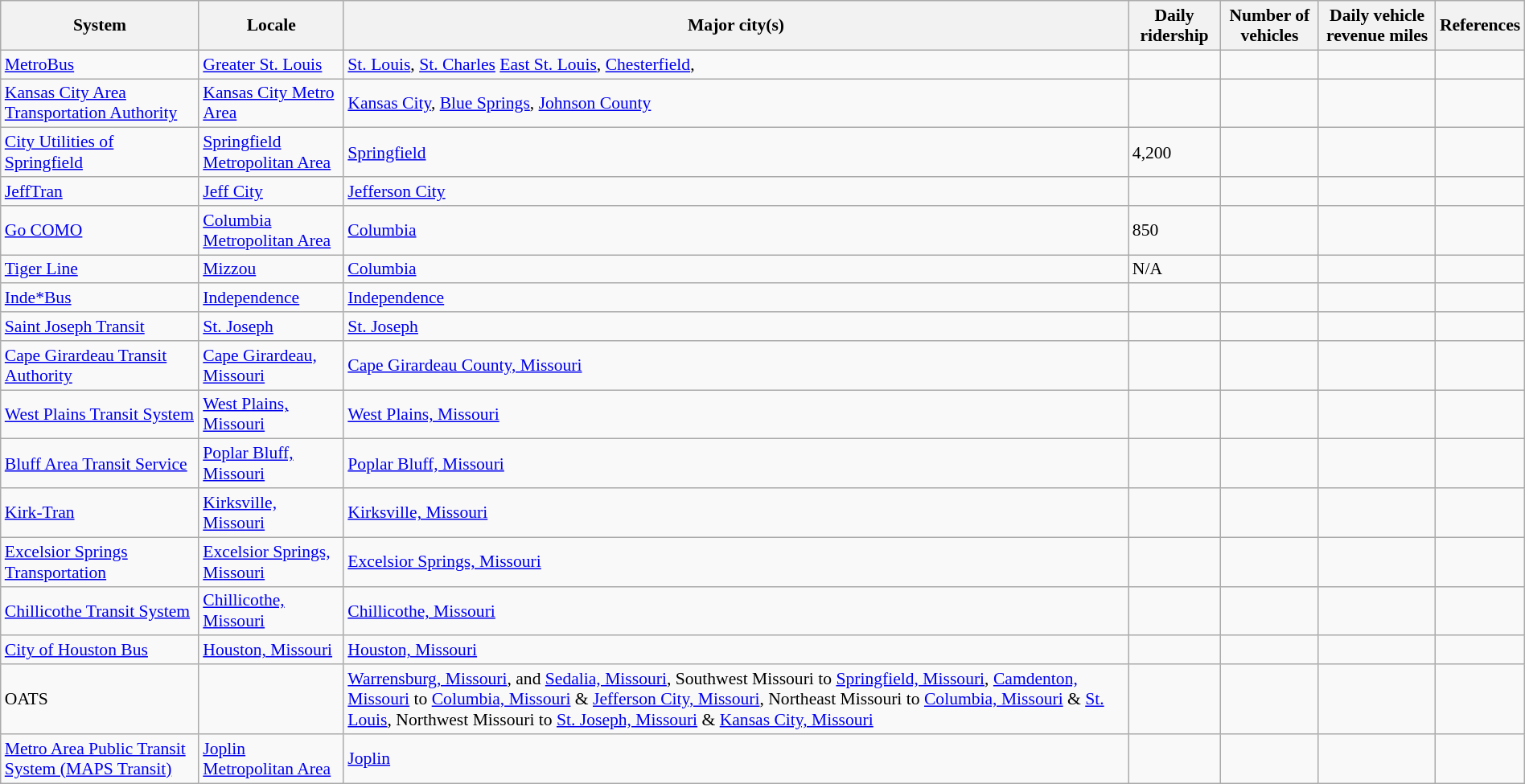<table class="wikitable sortable" style="font-size: 90%; width: 100%">
<tr>
<th>System</th>
<th>Locale</th>
<th>Major city(s)</th>
<th>Daily ridership</th>
<th>Number of vehicles</th>
<th>Daily vehicle revenue miles</th>
<th>References</th>
</tr>
<tr>
<td><a href='#'>MetroBus</a></td>
<td><a href='#'>Greater St. Louis</a></td>
<td><a href='#'>St. Louis</a>, <a href='#'>St. Charles</a> <a href='#'>East St. Louis</a>, <a href='#'>Chesterfield</a>,</td>
<td></td>
<td></td>
<td></td>
<td></td>
</tr>
<tr>
<td><a href='#'>Kansas City Area Transportation Authority</a></td>
<td><a href='#'>Kansas City Metro Area</a></td>
<td><a href='#'>Kansas City</a>, <a href='#'>Blue Springs</a>, <a href='#'>Johnson County</a></td>
<td></td>
<td></td>
<td></td>
<td></td>
</tr>
<tr>
<td><a href='#'>City Utilities of Springfield</a></td>
<td><a href='#'>Springfield Metropolitan Area</a></td>
<td><a href='#'>Springfield</a></td>
<td>4,200</td>
<td></td>
<td></td>
<td></td>
</tr>
<tr>
<td><a href='#'>JeffTran</a></td>
<td><a href='#'>Jeff City</a></td>
<td><a href='#'>Jefferson City</a></td>
<td></td>
<td></td>
<td></td>
<td></td>
</tr>
<tr>
<td><a href='#'>Go COMO</a></td>
<td><a href='#'>Columbia Metropolitan Area</a></td>
<td><a href='#'>Columbia</a></td>
<td>850</td>
<td></td>
<td></td>
<td></td>
</tr>
<tr>
<td><a href='#'>Tiger Line</a></td>
<td><a href='#'>Mizzou</a></td>
<td><a href='#'>Columbia</a></td>
<td>N/A</td>
<td></td>
<td></td>
<td></td>
</tr>
<tr>
<td><a href='#'>Inde*Bus</a></td>
<td><a href='#'>Independence</a></td>
<td><a href='#'>Independence</a></td>
<td></td>
<td></td>
<td></td>
<td></td>
</tr>
<tr>
<td><a href='#'>Saint Joseph Transit</a></td>
<td><a href='#'>St. Joseph</a></td>
<td><a href='#'>St. Joseph</a></td>
<td></td>
<td></td>
<td></td>
<td></td>
</tr>
<tr>
<td><a href='#'>Cape Girardeau Transit Authority</a></td>
<td><a href='#'>Cape Girardeau, Missouri</a></td>
<td><a href='#'>Cape Girardeau County, Missouri</a></td>
<td></td>
<td></td>
<td></td>
<td></td>
</tr>
<tr>
<td><a href='#'>West Plains Transit System</a></td>
<td><a href='#'>West Plains, Missouri</a></td>
<td><a href='#'>West Plains, Missouri</a></td>
<td></td>
<td></td>
<td></td>
<td></td>
</tr>
<tr>
<td><a href='#'>Bluff Area Transit Service</a></td>
<td><a href='#'>Poplar Bluff, Missouri</a></td>
<td><a href='#'>Poplar Bluff, Missouri</a></td>
<td></td>
<td></td>
<td></td>
<td></td>
</tr>
<tr>
<td><a href='#'>Kirk-Tran</a></td>
<td><a href='#'>Kirksville, Missouri</a></td>
<td><a href='#'>Kirksville, Missouri</a></td>
<td></td>
<td></td>
<td></td>
<td></td>
</tr>
<tr>
<td><a href='#'>Excelsior Springs Transportation</a></td>
<td><a href='#'>Excelsior Springs, Missouri</a></td>
<td><a href='#'>Excelsior Springs, Missouri</a></td>
<td></td>
<td></td>
<td></td>
<td></td>
</tr>
<tr>
<td><a href='#'>Chillicothe Transit System</a></td>
<td><a href='#'>Chillicothe, Missouri</a></td>
<td><a href='#'>Chillicothe, Missouri</a></td>
<td></td>
<td></td>
<td></td>
<td></td>
</tr>
<tr>
<td><a href='#'>City of Houston Bus</a></td>
<td><a href='#'>Houston, Missouri</a></td>
<td><a href='#'>Houston, Missouri</a></td>
<td></td>
<td></td>
<td></td>
<td></td>
</tr>
<tr>
<td>OATS</td>
<td></td>
<td><a href='#'>Warrensburg, Missouri</a>, and <a href='#'>Sedalia, Missouri</a>, Southwest Missouri to <a href='#'>Springfield, Missouri</a>, <a href='#'>Camdenton, Missouri</a> to <a href='#'>Columbia, Missouri</a> & <a href='#'>Jefferson City, Missouri</a>, Northeast Missouri to <a href='#'>Columbia, Missouri</a> & <a href='#'>St. Louis</a>, Northwest Missouri to <a href='#'>St. Joseph, Missouri</a> & <a href='#'>Kansas City, Missouri</a></td>
<td></td>
<td></td>
<td></td>
<td></td>
</tr>
<tr>
<td><a href='#'>Metro Area Public Transit System (MAPS Transit)</a></td>
<td><a href='#'>Joplin Metropolitan Area</a></td>
<td><a href='#'>Joplin</a></td>
<td></td>
<td></td>
<td></td>
<td></td>
</tr>
</table>
